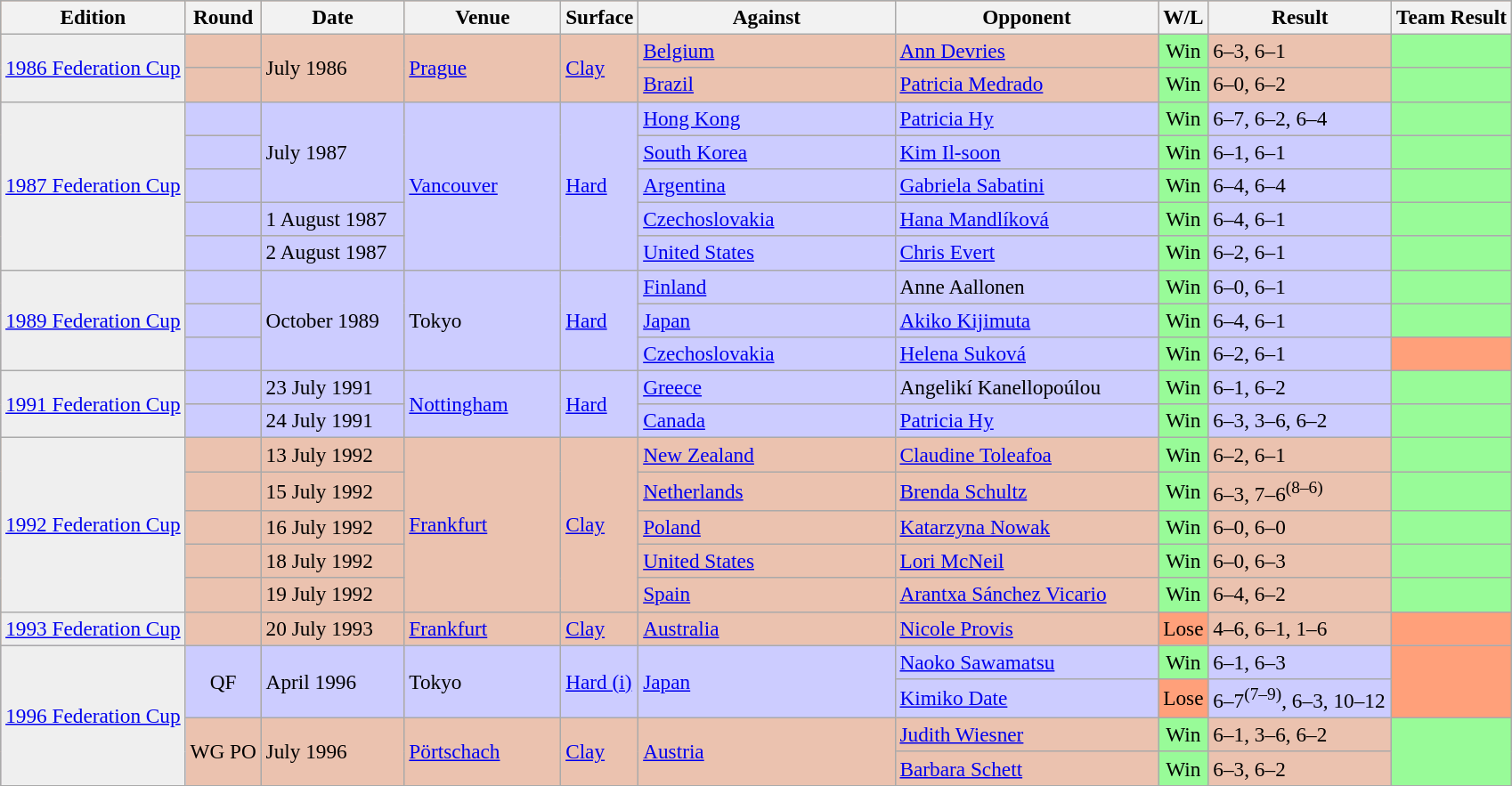<table class=wikitable style="font-size:97%; background:#EBC2AF">
<tr>
<th>Edition</th>
<th>Round</th>
<th width=100>Date</th>
<th width=110>Venue</th>
<th>Surface</th>
<th width=185>Against</th>
<th width=190>Opponent</th>
<th>W/L</th>
<th width=130>Result</th>
<th>Team Result</th>
</tr>
<tr>
<td rowspan=2 style="background:#efefef;"><a href='#'>1986 Federation Cup</a></td>
<td></td>
<td rowspan=2>July 1986</td>
<td rowspan=2><a href='#'>Prague</a></td>
<td rowspan=2><a href='#'>Clay</a></td>
<td> <a href='#'>Belgium</a></td>
<td><a href='#'>Ann Devries</a></td>
<td style="text-align:center; background:#98fb98;">Win</td>
<td>6–3, 6–1</td>
<td style="text-align:center; background:#98fb98;"></td>
</tr>
<tr>
<td></td>
<td> <a href='#'>Brazil</a></td>
<td><a href='#'>Patricia Medrado</a></td>
<td style="text-align:center; background:#98fb98;">Win</td>
<td>6–0, 6–2</td>
<td style="text-align:center; background:#98fb98;"></td>
</tr>
<tr style="background:#ccf;">
<td rowspan=5 style="background:#efefef;"><a href='#'>1987 Federation Cup</a></td>
<td></td>
<td rowspan=3>July 1987</td>
<td rowspan=5><a href='#'>Vancouver</a></td>
<td rowspan=5><a href='#'>Hard</a></td>
<td> <a href='#'>Hong Kong</a></td>
<td><a href='#'>Patricia Hy</a></td>
<td style="text-align:center; background:#98fb98;">Win</td>
<td>6–7, 6–2, 6–4</td>
<td style="text-align:center; background:#98fb98;"></td>
</tr>
<tr style="background:#ccf;">
<td></td>
<td> <a href='#'>South Korea</a></td>
<td><a href='#'>Kim Il-soon</a></td>
<td style="text-align:center; background:#98fb98;">Win</td>
<td>6–1, 6–1</td>
<td style="text-align:center; background:#98fb98;"></td>
</tr>
<tr style="background:#ccf;">
<td></td>
<td> <a href='#'>Argentina</a></td>
<td><a href='#'>Gabriela Sabatini</a></td>
<td style="text-align:center; background:#98fb98;">Win</td>
<td>6–4, 6–4</td>
<td style="text-align:center; background:#98fb98;"></td>
</tr>
<tr style="background:#ccf;">
<td></td>
<td>1 August 1987</td>
<td> <a href='#'>Czechoslovakia</a></td>
<td><a href='#'>Hana Mandlíková</a></td>
<td style="text-align:center; background:#98fb98;">Win</td>
<td>6–4, 6–1</td>
<td style="text-align:center; background:#98fb98;"></td>
</tr>
<tr style="background:#ccf;">
<td></td>
<td>2 August 1987</td>
<td> <a href='#'>United States</a></td>
<td><a href='#'>Chris Evert</a></td>
<td style="text-align:center; background:#98fb98;">Win</td>
<td>6–2, 6–1</td>
<td style="text-align:center; background:#98fb98;"></td>
</tr>
<tr style="background:#ccf;">
<td rowspan=3 style="background:#efefef;"><a href='#'>1989 Federation Cup</a></td>
<td></td>
<td rowspan=3>October 1989</td>
<td rowspan=3>Tokyo</td>
<td rowspan=3><a href='#'>Hard</a></td>
<td> <a href='#'>Finland</a></td>
<td>Anne Aallonen</td>
<td style="text-align:center; background:#98fb98;">Win</td>
<td>6–0, 6–1</td>
<td style="text-align:center; background:#98fb98;"></td>
</tr>
<tr style="background:#ccf;">
<td></td>
<td> <a href='#'>Japan</a></td>
<td><a href='#'>Akiko Kijimuta</a></td>
<td style="text-align:center; background:#98fb98;">Win</td>
<td>6–4, 6–1</td>
<td style="text-align:center; background:#98fb98;"></td>
</tr>
<tr style="background:#ccf;">
<td></td>
<td> <a href='#'>Czechoslovakia</a></td>
<td><a href='#'>Helena Suková</a></td>
<td style="text-align:center; background:#98fb98;">Win</td>
<td>6–2, 6–1</td>
<td style="text-align:center; background:#FFA07A;"></td>
</tr>
<tr style="background:#ccf;">
<td rowspan=2 style="background:#efefef;"><a href='#'>1991 Federation Cup</a></td>
<td></td>
<td>23 July 1991</td>
<td rowspan=2><a href='#'>Nottingham</a></td>
<td rowspan=2><a href='#'>Hard</a></td>
<td> <a href='#'>Greece</a></td>
<td>Angelikí Kanellopoúlou</td>
<td style="text-align:center; background:#98fb98;">Win</td>
<td>6–1, 6–2</td>
<td style="text-align:center; background:#98fb98;"></td>
</tr>
<tr style="background:#ccf;">
<td></td>
<td>24 July 1991</td>
<td> <a href='#'>Canada</a></td>
<td><a href='#'>Patricia Hy</a></td>
<td style="text-align:center; background:#98fb98;">Win</td>
<td>6–3, 3–6, 6–2</td>
<td style="text-align:center; background:#98fb98;"></td>
</tr>
<tr>
<td rowspan=5 style="background:#efefef;"><a href='#'>1992 Federation Cup</a></td>
<td></td>
<td>13 July 1992</td>
<td rowspan=5><a href='#'>Frankfurt</a></td>
<td rowspan=5><a href='#'>Clay</a></td>
<td> <a href='#'>New Zealand</a></td>
<td><a href='#'>Claudine Toleafoa</a></td>
<td style="text-align:center; background:#98fb98;">Win</td>
<td>6–2, 6–1</td>
<td style="text-align:center; background:#98fb98;"></td>
</tr>
<tr>
<td></td>
<td>15 July 1992</td>
<td> <a href='#'>Netherlands</a></td>
<td><a href='#'>Brenda Schultz</a></td>
<td style="text-align:center; background:#98fb98;">Win</td>
<td>6–3, 7–6<sup>(8–6)</sup></td>
<td style="text-align:center; background:#98fb98;"></td>
</tr>
<tr>
<td></td>
<td>16 July 1992</td>
<td> <a href='#'>Poland</a></td>
<td><a href='#'>Katarzyna Nowak</a></td>
<td style="text-align:center; background:#98fb98;">Win</td>
<td>6–0, 6–0</td>
<td style="text-align:center; background:#98fb98;"></td>
</tr>
<tr>
<td></td>
<td>18 July 1992</td>
<td> <a href='#'>United States</a></td>
<td><a href='#'>Lori McNeil</a></td>
<td style="text-align:center; background:#98fb98;">Win</td>
<td>6–0, 6–3</td>
<td style="text-align:center; background:#98fb98;"></td>
</tr>
<tr>
<td></td>
<td>19 July 1992</td>
<td> <a href='#'>Spain</a></td>
<td><a href='#'>Arantxa Sánchez Vicario</a></td>
<td style="text-align:center; background:#98fb98;">Win</td>
<td>6–4, 6–2</td>
<td style="text-align:center; background:#98fb98;"></td>
</tr>
<tr>
<td style="background:#efefef;"><a href='#'>1993 Federation Cup</a></td>
<td></td>
<td>20 July 1993</td>
<td><a href='#'>Frankfurt</a></td>
<td><a href='#'>Clay</a></td>
<td> <a href='#'>Australia</a></td>
<td><a href='#'>Nicole Provis</a></td>
<td style="text-align:center; background:#ffa07a;">Lose</td>
<td>4–6, 6–1, 1–6</td>
<td style="text-align:center; background:#ffa07a;"></td>
</tr>
<tr style="background:#ccf;">
<td rowspan=4 style="background:#efefef;"><a href='#'>1996 Federation Cup</a></td>
<td rowspan=2 style="text-align:center;">QF</td>
<td rowspan=2>April 1996</td>
<td rowspan=2>Tokyo</td>
<td rowspan=2><a href='#'>Hard (i)</a></td>
<td rowspan=2> <a href='#'>Japan</a></td>
<td><a href='#'>Naoko Sawamatsu</a></td>
<td style="text-align:center; background:#98fb98;">Win</td>
<td>6–1, 6–3</td>
<td rowspan=2 style="text-align:center; background:#ffa07a;"></td>
</tr>
<tr style="background:#ccf;">
<td><a href='#'>Kimiko Date</a></td>
<td style="text-align:center; background:#ffa07a;">Lose</td>
<td>6–7<sup>(7–9)</sup>, 6–3, 10–12</td>
</tr>
<tr>
<td rowspan=2 style="text-align:center;">WG PO</td>
<td rowspan=2>July 1996</td>
<td rowspan=2><a href='#'>Pörtschach</a></td>
<td rowspan=2><a href='#'>Clay</a></td>
<td rowspan=2> <a href='#'>Austria</a></td>
<td><a href='#'>Judith Wiesner</a></td>
<td style="text-align:center; background:#98fb98;">Win</td>
<td>6–1, 3–6, 6–2</td>
<td rowspan=2 style="text-align:center; background:#98fb98;"></td>
</tr>
<tr>
<td><a href='#'>Barbara Schett</a></td>
<td style="text-align:center; background:#98fb98;">Win</td>
<td>6–3, 6–2</td>
</tr>
<tr>
</tr>
</table>
